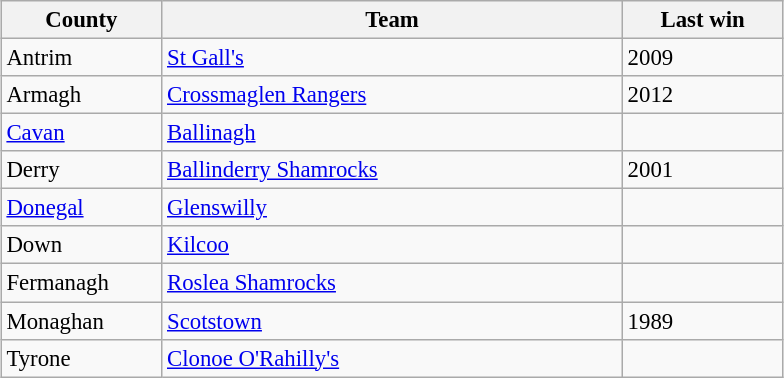<table class="wikitable sortable" style="font-size: 95%; text-align:center; margin-left: auto; margin-right: auto; border: none;">
<tr>
<th scope="col" width="100">County</th>
<th scope="col" width="300">Team</th>
<th scope="col" width="100">Last win</th>
</tr>
<tr align="Left">
<td>Antrim</td>
<td> <a href='#'>St Gall's</a></td>
<td>2009</td>
</tr>
<tr align="Left">
<td>Armagh</td>
<td> <a href='#'>Crossmaglen Rangers</a></td>
<td>2012</td>
</tr>
<tr align="Left">
<td><a href='#'>Cavan</a></td>
<td> <a href='#'>Ballinagh</a></td>
<td></td>
</tr>
<tr align="Left">
<td>Derry</td>
<td> <a href='#'>Ballinderry Shamrocks</a></td>
<td>2001</td>
</tr>
<tr align="Left">
<td><a href='#'>Donegal</a></td>
<td> <a href='#'>Glenswilly</a></td>
<td></td>
</tr>
<tr align="Left">
<td>Down</td>
<td> <a href='#'>Kilcoo</a></td>
<td></td>
</tr>
<tr align="Left">
<td>Fermanagh</td>
<td> <a href='#'>Roslea Shamrocks</a></td>
<td></td>
</tr>
<tr align="Left">
<td>Monaghan</td>
<td> <a href='#'>Scotstown</a></td>
<td>1989</td>
</tr>
<tr align="Left">
<td>Tyrone</td>
<td> <a href='#'>Clonoe O'Rahilly's</a></td>
<td></td>
</tr>
</table>
